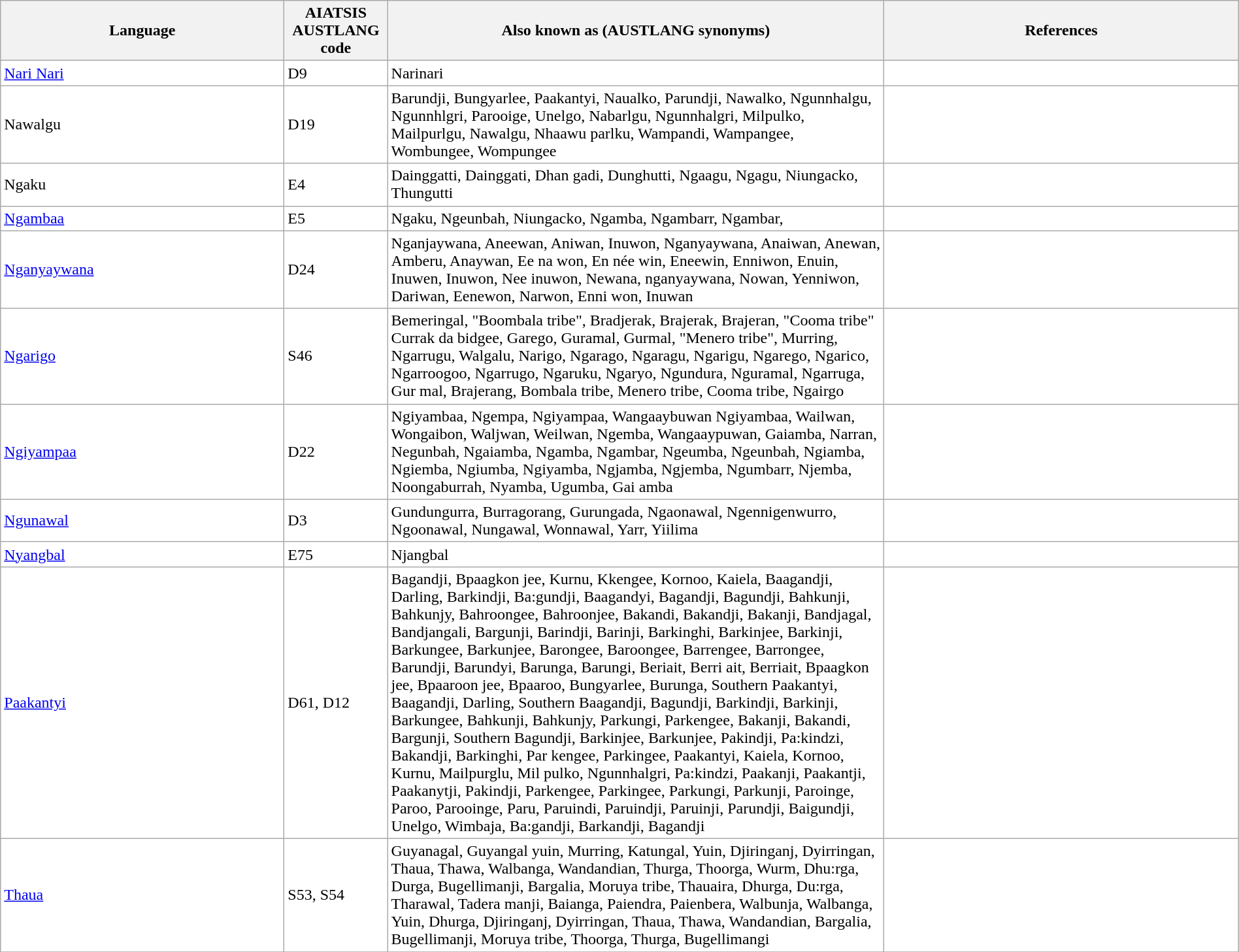<table class="wikitable" style="width:100%; background:#fff;">
<tr>
<th scope="col" style="width:20%;">Language</th>
<th scope="col" style="width:5%;">AIATSIS AUSTLANG code</th>
<th scope="col" style="width:35%;">Also known as (AUSTLANG synonyms)</th>
<th scope="col" class="unsortable" style="width: 25%">References</th>
</tr>
<tr>
<td><a href='#'>Nari Nari</a></td>
<td>D9</td>
<td>Narinari</td>
<td></td>
</tr>
<tr>
<td>Nawalgu</td>
<td>D19</td>
<td>Barundji, Bungyarlee, Paakantyi, Naualko,  Parundji,  Nawalko, Ngunnhalgu, Ngunnhlgri, Parooige, Unelgo,  Nabarlgu, Ngunnhalgri, Milpulko, Mailpurlgu, Nawalgu, Nhaawu parlku, Wampandi, Wampangee, Wombungee, Wompungee</td>
<td></td>
</tr>
<tr>
<td>Ngaku</td>
<td>E4</td>
<td>Dainggatti, Dainggati, Dhan gadi, Dunghutti, Ngaagu, Ngagu, Niungacko, Thungutti</td>
<td></td>
</tr>
<tr>
<td><a href='#'>Ngambaa</a></td>
<td>E5</td>
<td>Ngaku, Ngeunbah, Niungacko, Ngamba, Ngambarr, Ngambar,</td>
<td></td>
</tr>
<tr>
<td><a href='#'>Nganyaywana</a></td>
<td>D24</td>
<td>Nganjaywana, Aneewan, Aniwan, Inuwon, Nganyaywana, Anaiwan, Anewan, Amberu, Anaywan, Ee na won, En née win, Eneewin, Enniwon, Enuin, Inuwen, Inuwon, Nee inuwon, Newana, nganyaywana, Nowan, Yenniwon, Dariwan, Eenewon, Narwon, Enni won, Inuwan</td>
<td></td>
</tr>
<tr>
<td><a href='#'>Ngarigo</a></td>
<td>S46</td>
<td>Bemeringal, "Boombala tribe", Bradjerak, Brajerak, Brajeran, "Cooma tribe" Currak da bidgee, Garego, Guramal, Gurmal, "Menero tribe", Murring,  Ngarrugu, Walgalu, Narigo, Ngarago, Ngaragu, Ngarigu, Ngarego, Ngarico, Ngarroogoo, Ngarrugo, Ngaruku, Ngaryo, Ngundura, Nguramal, Ngarruga,  Gur mal, Brajerang, Bombala tribe, Menero tribe, Cooma tribe, Ngairgo</td>
<td></td>
</tr>
<tr>
<td><a href='#'>Ngiyampaa</a></td>
<td>D22</td>
<td>Ngiyambaa, Ngempa, Ngiyampaa, Wangaaybuwan Ngiyambaa, Wailwan, Wongaibon, Waljwan, Weilwan, Ngemba, Wangaaypuwan, Gaiamba, Narran, Negunbah, Ngaiamba, Ngamba, Ngambar, Ngeumba, Ngeunbah, Ngiamba, Ngiemba, Ngiumba, Ngiyamba, Ngjamba, Ngjemba, Ngumbarr, Njemba, Noongaburrah, Nyamba, Ugumba, Gai amba</td>
<td></td>
</tr>
<tr>
<td><a href='#'>Ngunawal</a></td>
<td>D3</td>
<td>Gundungurra, Burragorang, Gurungada, Ngaonawal, Ngennigenwurro, Ngoonawal, Nungawal, Wonnawal, Yarr, Yiilima</td>
<td></td>
</tr>
<tr>
<td><a href='#'>Nyangbal</a></td>
<td>E75</td>
<td>Njangbal</td>
<td></td>
</tr>
<tr>
<td><a href='#'>Paakantyi</a></td>
<td>D61, D12</td>
<td>Bagandji, Bpaagkon jee, Kurnu, Kkengee, Kornoo, Kaiela, Baagandji, Darling, Barkindji, Ba:gundji, Baagandyi, Bagandji, Bagundji, Bahkunji, Bahkunjy, Bahroongee, Bahroonjee, Bakandi, Bakandji, Bakanji, Bandjagal, Bandjangali, Bargunji, Barindji, Barinji, Barkinghi, Barkinjee, Barkinji, Barkungee, Barkunjee, Barongee, Baroongee, Barrengee, Barrongee, Barundji, Barundyi, Barunga, Barungi, Beriait, Berri ait, Berriait, Bpaagkon jee, Bpaaroon jee, Bpaaroo, Bungyarlee, Burunga, Southern Paakantyi, Baagandji, Darling, Southern Baagandji, Bagundji, Barkindji, Barkinji, Barkungee, Bahkunji, Bahkunjy, Parkungi, Parkengee, Bakanji, Bakandi, Bargunji, Southern Bagundji, Barkinjee, Barkunjee, Pakindji, Pa:kindzi, Bakandji, Barkinghi, Par kengee, Parkingee, Paakantyi,  Kaiela, Kornoo, Kurnu, Mailpurglu, Mil pulko, Ngunnhalgri, Pa:kindzi, Paakanji, Paakantji, Paakanytji, Pakindji, Parkengee, Parkingee, Parkungi, Parkunji, Paroinge, Paroo, Parooinge, Paru, Paruindi, Paruindji, Paruinji, Parundji, Baigundji, Unelgo, Wimbaja, Ba:gandji, Barkandji, Bagandji</td>
<td></td>
</tr>
<tr>
<td><a href='#'>Thaua</a></td>
<td>S53, S54</td>
<td>Guyanagal, Guyangal yuin, Murring, Katungal, Yuin, Djiringanj, Dyirringan, Thaua, Thawa, Walbanga, Wandandian, Thurga, Thoorga, Wurm, Dhu:rga, Durga, Bugellimanji, Bargalia, Moruya tribe, Thauaira, Dhurga, Du:rga, Tharawal, Tadera manji, Baianga, Paiendra, Paienbera, Walbunja, Walbanga, Yuin, Dhurga, Djiringanj, Dyirringan, Thaua, Thawa, Wandandian, Bargalia, Bugellimanji, Moruya tribe, Thoorga, Thurga, Bugellimangi</td>
<td></td>
</tr>
<tr>
</tr>
</table>
